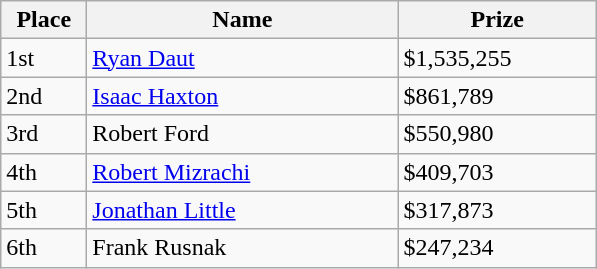<table class="wikitable">
<tr>
<th width="50">Place</th>
<th width="200">Name</th>
<th width="125">Prize</th>
</tr>
<tr>
<td>1st</td>
<td><a href='#'>Ryan Daut</a></td>
<td>$1,535,255</td>
</tr>
<tr>
<td>2nd</td>
<td><a href='#'>Isaac Haxton</a></td>
<td>$861,789</td>
</tr>
<tr>
<td>3rd</td>
<td>Robert Ford</td>
<td>$550,980</td>
</tr>
<tr>
<td>4th</td>
<td><a href='#'>Robert Mizrachi</a></td>
<td>$409,703</td>
</tr>
<tr>
<td>5th</td>
<td><a href='#'>Jonathan Little</a></td>
<td>$317,873</td>
</tr>
<tr>
<td>6th</td>
<td>Frank Rusnak</td>
<td>$247,234</td>
</tr>
</table>
